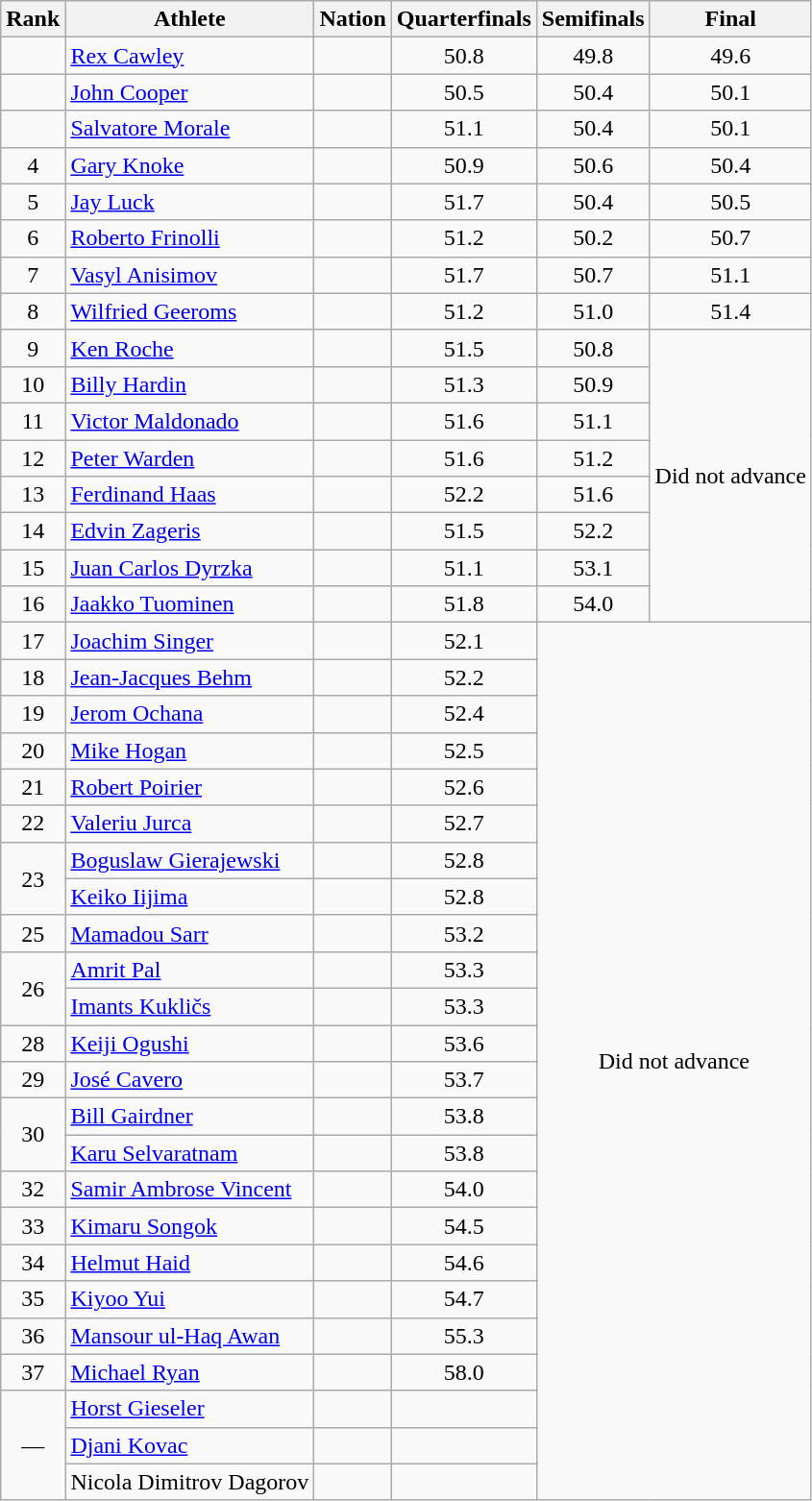<table class="wikitable sortable" style="text-align:center">
<tr>
<th>Rank</th>
<th>Athlete</th>
<th>Nation</th>
<th>Quarterfinals</th>
<th>Semifinals</th>
<th>Final</th>
</tr>
<tr>
<td></td>
<td align=left><a href='#'>Rex Cawley</a></td>
<td align=left></td>
<td>50.8</td>
<td>49.8</td>
<td>49.6</td>
</tr>
<tr>
<td></td>
<td align=left><a href='#'>John Cooper</a></td>
<td align=left></td>
<td>50.5</td>
<td>50.4</td>
<td>50.1</td>
</tr>
<tr>
<td></td>
<td align=left><a href='#'>Salvatore Morale</a></td>
<td align=left></td>
<td>51.1</td>
<td>50.4</td>
<td>50.1</td>
</tr>
<tr>
<td>4</td>
<td align=left><a href='#'>Gary Knoke</a></td>
<td align=left></td>
<td>50.9</td>
<td>50.6</td>
<td>50.4</td>
</tr>
<tr>
<td>5</td>
<td align=left><a href='#'>Jay Luck</a></td>
<td align=left></td>
<td>51.7</td>
<td>50.4</td>
<td>50.5</td>
</tr>
<tr>
<td>6</td>
<td align=left><a href='#'>Roberto Frinolli</a></td>
<td align=left></td>
<td>51.2</td>
<td>50.2</td>
<td>50.7</td>
</tr>
<tr>
<td>7</td>
<td align=left><a href='#'>Vasyl Anisimov</a></td>
<td align=left></td>
<td>51.7</td>
<td>50.7</td>
<td>51.1</td>
</tr>
<tr>
<td>8</td>
<td align=left><a href='#'>Wilfried Geeroms</a></td>
<td align=left></td>
<td>51.2</td>
<td>51.0</td>
<td>51.4</td>
</tr>
<tr>
<td>9</td>
<td align=left><a href='#'>Ken Roche</a></td>
<td align=left></td>
<td>51.5</td>
<td>50.8</td>
<td rowspan=8 data-sort-value=99.9>Did not advance</td>
</tr>
<tr>
<td>10</td>
<td align=left><a href='#'>Billy Hardin</a></td>
<td align=left></td>
<td>51.3</td>
<td>50.9</td>
</tr>
<tr>
<td>11</td>
<td align=left><a href='#'>Victor Maldonado</a></td>
<td align=left></td>
<td>51.6</td>
<td>51.1</td>
</tr>
<tr>
<td>12</td>
<td align=left><a href='#'>Peter Warden</a></td>
<td align=left></td>
<td>51.6</td>
<td>51.2</td>
</tr>
<tr>
<td>13</td>
<td align=left><a href='#'>Ferdinand Haas</a></td>
<td align=left></td>
<td>52.2</td>
<td>51.6</td>
</tr>
<tr>
<td>14</td>
<td align=left><a href='#'>Edvin Zageris</a></td>
<td align=left></td>
<td>51.5</td>
<td>52.2</td>
</tr>
<tr>
<td>15</td>
<td align=left><a href='#'>Juan Carlos Dyrzka</a></td>
<td align=left></td>
<td>51.1</td>
<td>53.1</td>
</tr>
<tr>
<td>16</td>
<td align=left><a href='#'>Jaakko Tuominen</a></td>
<td align=left></td>
<td>51.8</td>
<td>54.0</td>
</tr>
<tr>
<td>17</td>
<td align=left><a href='#'>Joachim Singer</a></td>
<td align=left></td>
<td>52.1</td>
<td rowspan=24 colspan=2 data-sort-value=99.9>Did not advance</td>
</tr>
<tr>
<td>18</td>
<td align=left><a href='#'>Jean-Jacques Behm</a></td>
<td align=left></td>
<td>52.2</td>
</tr>
<tr>
<td>19</td>
<td align=left><a href='#'>Jerom Ochana</a></td>
<td align=left></td>
<td>52.4</td>
</tr>
<tr>
<td>20</td>
<td align=left><a href='#'>Mike Hogan</a></td>
<td align=left></td>
<td>52.5</td>
</tr>
<tr>
<td>21</td>
<td align=left><a href='#'>Robert Poirier</a></td>
<td align=left></td>
<td>52.6</td>
</tr>
<tr>
<td>22</td>
<td align=left><a href='#'>Valeriu Jurca</a></td>
<td align=left></td>
<td>52.7</td>
</tr>
<tr>
<td rowspan=2>23</td>
<td align=left><a href='#'>Boguslaw Gierajewski</a></td>
<td align=left></td>
<td>52.8</td>
</tr>
<tr>
<td align=left><a href='#'>Keiko Iijima</a></td>
<td align=left></td>
<td>52.8</td>
</tr>
<tr>
<td>25</td>
<td align=left><a href='#'>Mamadou Sarr</a></td>
<td align=left></td>
<td>53.2</td>
</tr>
<tr>
<td rowspan=2>26</td>
<td align=left><a href='#'>Amrit Pal</a></td>
<td align=left></td>
<td>53.3</td>
</tr>
<tr>
<td align=left><a href='#'>Imants Kukličs</a></td>
<td align=left></td>
<td>53.3</td>
</tr>
<tr>
<td>28</td>
<td align=left><a href='#'>Keiji Ogushi</a></td>
<td align=left></td>
<td>53.6</td>
</tr>
<tr>
<td>29</td>
<td align=left><a href='#'>José Cavero</a></td>
<td align=left></td>
<td>53.7</td>
</tr>
<tr>
<td rowspan=2>30</td>
<td align=left><a href='#'>Bill Gairdner</a></td>
<td align=left></td>
<td>53.8</td>
</tr>
<tr>
<td align=left><a href='#'>Karu Selvaratnam</a></td>
<td align=left></td>
<td>53.8</td>
</tr>
<tr>
<td>32</td>
<td align=left><a href='#'>Samir Ambrose Vincent</a></td>
<td align=left></td>
<td>54.0</td>
</tr>
<tr>
<td>33</td>
<td align=left><a href='#'>Kimaru Songok</a></td>
<td align=left></td>
<td>54.5</td>
</tr>
<tr>
<td>34</td>
<td align=left><a href='#'>Helmut Haid</a></td>
<td align=left></td>
<td>54.6</td>
</tr>
<tr>
<td>35</td>
<td align=left><a href='#'>Kiyoo Yui</a></td>
<td align=left></td>
<td>54.7</td>
</tr>
<tr>
<td>36</td>
<td align=left><a href='#'>Mansour ul-Haq Awan</a></td>
<td align=left></td>
<td>55.3</td>
</tr>
<tr>
<td>37</td>
<td align=left><a href='#'>Michael Ryan</a></td>
<td align=left></td>
<td>58.0</td>
</tr>
<tr>
<td rowspan=3 data-sort-value=38>—</td>
<td align=left><a href='#'>Horst Gieseler</a></td>
<td align=left></td>
<td data-sort-value=90.0></td>
</tr>
<tr>
<td align=left><a href='#'>Djani Kovac</a></td>
<td align=left></td>
<td data-sort-value=90.0></td>
</tr>
<tr>
<td align=left>Nicola Dimitrov Dagorov</td>
<td align=left></td>
<td data-sort-value=95.0></td>
</tr>
</table>
